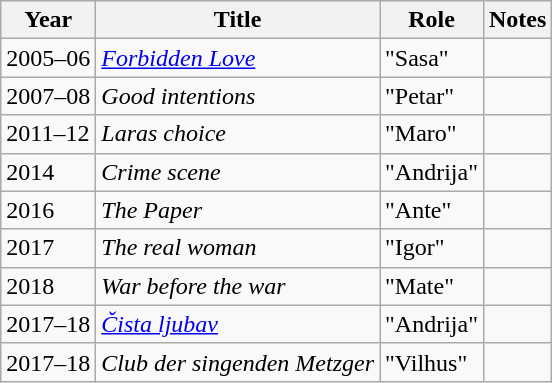<table class="wikitable">
<tr>
<th>Year</th>
<th>Title</th>
<th>Role</th>
<th>Notes</th>
</tr>
<tr>
<td>2005–06</td>
<td><em><a href='#'>Forbidden Love</a></em></td>
<td>"Sasa"</td>
<td></td>
</tr>
<tr>
<td>2007–08</td>
<td><em>Good intentions</em></td>
<td>"Petar"</td>
<td></td>
</tr>
<tr>
<td>2011–12</td>
<td><em>Laras choice</em></td>
<td>"Maro"</td>
<td></td>
</tr>
<tr>
<td>2014</td>
<td><em>Crime scene</em></td>
<td>"Andrija"</td>
<td></td>
</tr>
<tr>
<td>2016</td>
<td><em>The Paper</em></td>
<td>"Ante"</td>
<td></td>
</tr>
<tr>
<td>2017</td>
<td><em>The real woman</em></td>
<td>"Igor"</td>
<td></td>
</tr>
<tr>
<td>2018</td>
<td><em>War before the war</em></td>
<td>"Mate"</td>
<td></td>
</tr>
<tr>
<td>2017–18</td>
<td><em><a href='#'>Čista ljubav</a></em></td>
<td>"Andrija"</td>
<td></td>
</tr>
<tr>
<td>2017–18</td>
<td><em>Club der singenden Metzger</em></td>
<td>"Vilhus"</td>
<td></td>
</tr>
</table>
